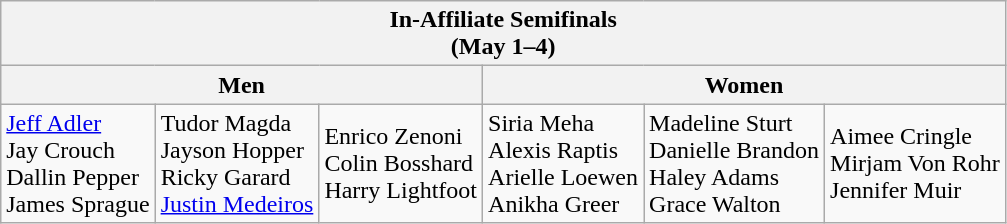<table class="wikitable">
<tr>
<th colspan="6">In-Affiliate Semifinals <br>(May 1–4)</th>
</tr>
<tr>
<th colspan="3">Men</th>
<th colspan="3">Women</th>
</tr>
<tr>
<td> <a href='#'>Jeff Adler</a><br> Jay Crouch<br> Dallin Pepper<br> James Sprague</td>
<td> Tudor Magda<br> Jayson Hopper<br> Ricky Garard<br> <a href='#'>Justin Medeiros</a></td>
<td> Enrico Zenoni<br> Colin Bosshard<br> Harry Lightfoot</td>
<td> Siria Meha<br> Alexis Raptis<br> Arielle Loewen<br> Anikha Greer</td>
<td> Madeline Sturt<br> Danielle Brandon<br> Haley Adams<br> Grace Walton</td>
<td> Aimee Cringle<br> Mirjam Von Rohr<br> Jennifer Muir</td>
</tr>
</table>
